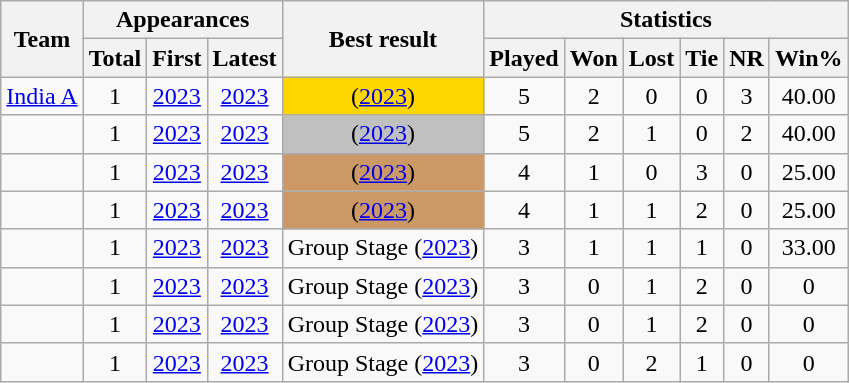<table class="wikitable" style="text-align: center;">
<tr>
<th rowspan="2">Team</th>
<th colspan="3">Appearances</th>
<th rowspan="2">Best result</th>
<th colspan="6">Statistics</th>
</tr>
<tr>
<th>Total</th>
<th>First</th>
<th>Latest</th>
<th>Played</th>
<th>Won</th>
<th>Lost</th>
<th>Tie</th>
<th>NR</th>
<th>Win%</th>
</tr>
<tr>
<td> <a href='#'>India A</a></td>
<td>1</td>
<td><a href='#'>2023</a></td>
<td><a href='#'>2023</a></td>
<td bgcolor="gold"> (<a href='#'>2023</a>)</td>
<td>5</td>
<td>2</td>
<td>0</td>
<td>0</td>
<td>3</td>
<td>40.00</td>
</tr>
<tr>
<td></td>
<td>1</td>
<td><a href='#'>2023</a></td>
<td><a href='#'>2023</a></td>
<td bgcolor="silver"> (<a href='#'>2023</a>)</td>
<td>5</td>
<td>2</td>
<td>1</td>
<td>0</td>
<td>2</td>
<td>40.00</td>
</tr>
<tr>
<td></td>
<td>1</td>
<td><a href='#'>2023</a></td>
<td><a href='#'>2023</a></td>
<td bgcolor="#cc9966"> (<a href='#'>2023</a>)</td>
<td>4</td>
<td>1</td>
<td>0</td>
<td>3</td>
<td>0</td>
<td>25.00</td>
</tr>
<tr>
<td></td>
<td>1</td>
<td><a href='#'>2023</a></td>
<td><a href='#'>2023</a></td>
<td bgcolor="#cc9966"> (<a href='#'>2023</a>)</td>
<td>4</td>
<td>1</td>
<td>1</td>
<td>2</td>
<td>0</td>
<td>25.00</td>
</tr>
<tr>
<td></td>
<td>1</td>
<td><a href='#'>2023</a></td>
<td><a href='#'>2023</a></td>
<td>Group Stage (<a href='#'>2023</a>)</td>
<td>3</td>
<td>1</td>
<td>1</td>
<td>1</td>
<td>0</td>
<td>33.00</td>
</tr>
<tr>
<td></td>
<td>1</td>
<td><a href='#'>2023</a></td>
<td><a href='#'>2023</a></td>
<td>Group Stage (<a href='#'>2023</a>)</td>
<td>3</td>
<td>0</td>
<td>1</td>
<td>2</td>
<td>0</td>
<td>0</td>
</tr>
<tr>
<td></td>
<td>1</td>
<td><a href='#'>2023</a></td>
<td><a href='#'>2023</a></td>
<td>Group Stage (<a href='#'>2023</a>)</td>
<td>3</td>
<td>0</td>
<td>1</td>
<td>2</td>
<td>0</td>
<td>0</td>
</tr>
<tr>
<td></td>
<td>1</td>
<td><a href='#'>2023</a></td>
<td><a href='#'>2023</a></td>
<td>Group Stage (<a href='#'>2023</a>)</td>
<td>3</td>
<td>0</td>
<td>2</td>
<td>1</td>
<td>0</td>
<td>0</td>
</tr>
</table>
